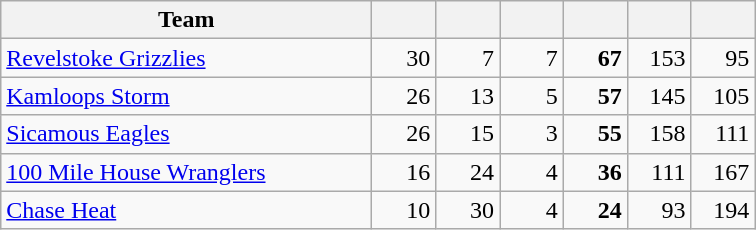<table class="wikitable sortable" style="text-align: right">
<tr>
<th style="width:15em">Team</th>
<th style="width:2.2em"></th>
<th style="width:2.2em"></th>
<th style="width:2.2em"></th>
<th style="width:2.2em"></th>
<th style="width:2.2em"></th>
<th style="width:2.2em"></th>
</tr>
<tr>
<td align="left"><a href='#'>Revelstoke Grizzlies</a></td>
<td>30</td>
<td>7</td>
<td>7</td>
<td><strong>67</strong></td>
<td>153</td>
<td>95</td>
</tr>
<tr>
<td align="left"><a href='#'>Kamloops Storm</a></td>
<td>26</td>
<td>13</td>
<td>5</td>
<td><strong>57</strong></td>
<td>145</td>
<td>105</td>
</tr>
<tr>
<td align="left"><a href='#'>Sicamous Eagles</a></td>
<td>26</td>
<td>15</td>
<td>3</td>
<td><strong>55</strong></td>
<td>158</td>
<td>111</td>
</tr>
<tr>
<td align="left"><a href='#'>100 Mile House Wranglers</a></td>
<td>16</td>
<td>24</td>
<td>4</td>
<td><strong>36</strong></td>
<td>111</td>
<td>167</td>
</tr>
<tr>
<td align="left"><a href='#'>Chase Heat</a></td>
<td>10</td>
<td>30</td>
<td>4</td>
<td><strong>24</strong></td>
<td>93</td>
<td>194</td>
</tr>
</table>
